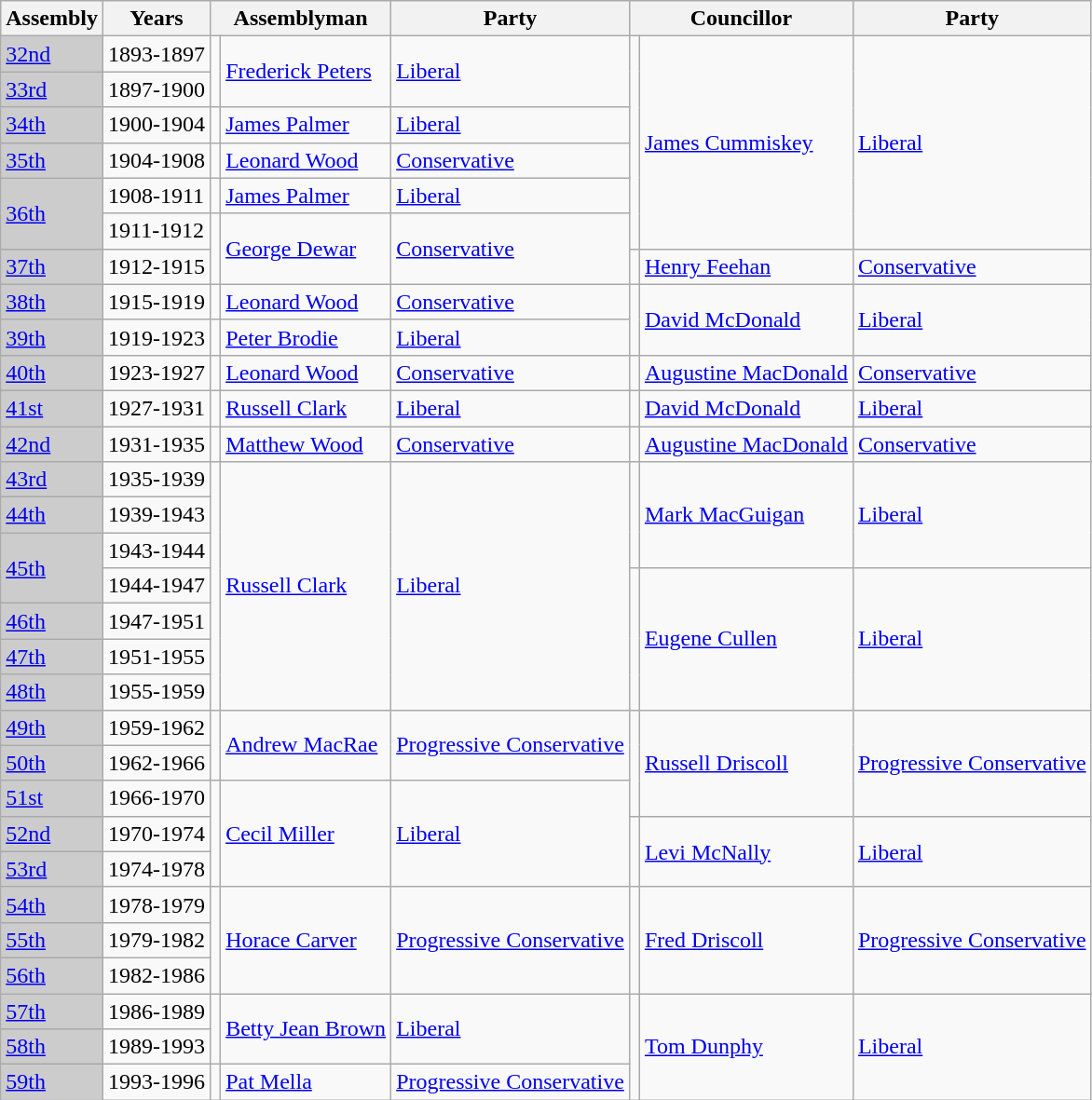<table class="wikitable">
<tr>
<th>Assembly</th>
<th>Years</th>
<th colspan="2">Assemblyman</th>
<th>Party</th>
<th colspan="2">Councillor</th>
<th>Party</th>
</tr>
<tr>
<td bgcolor="CCCCCC"><a href='#'>32nd</a></td>
<td>1893-1897</td>
<td rowspan=2 ></td>
<td rowspan=2><a href='#'>Frederick Peters</a></td>
<td rowspan=2><a href='#'>Liberal</a></td>
<td rowspan=6 ></td>
<td rowspan=6><a href='#'>James Cummiskey</a></td>
<td rowspan=6><a href='#'>Liberal</a></td>
</tr>
<tr>
<td bgcolor="CCCCCC"><a href='#'>33rd</a></td>
<td>1897-1900</td>
</tr>
<tr>
<td bgcolor="CCCCCC"><a href='#'>34th</a></td>
<td>1900-1904</td>
<td></td>
<td><a href='#'>James Palmer</a></td>
<td><a href='#'>Liberal</a></td>
</tr>
<tr>
<td bgcolor="CCCCCC"><a href='#'>35th</a></td>
<td>1904-1908</td>
<td></td>
<td><a href='#'>Leonard Wood</a></td>
<td><a href='#'>Conservative</a></td>
</tr>
<tr>
<td bgcolor="CCCCCC" rowspan=2><a href='#'>36th</a></td>
<td>1908-1911</td>
<td></td>
<td><a href='#'>James Palmer</a></td>
<td><a href='#'>Liberal</a></td>
</tr>
<tr>
<td>1911-1912</td>
<td rowspan=2 ></td>
<td rowspan=2><a href='#'>George Dewar</a></td>
<td rowspan=2><a href='#'>Conservative</a></td>
</tr>
<tr>
<td bgcolor="CCCCCC"><a href='#'>37th</a></td>
<td>1912-1915</td>
<td></td>
<td><a href='#'>Henry Feehan</a></td>
<td><a href='#'>Conservative</a></td>
</tr>
<tr>
<td bgcolor="CCCCCC"><a href='#'>38th</a></td>
<td>1915-1919</td>
<td></td>
<td><a href='#'>Leonard Wood</a></td>
<td><a href='#'>Conservative</a></td>
<td rowspan=2 ></td>
<td rowspan=2><a href='#'>David McDonald</a></td>
<td rowspan=2><a href='#'>Liberal</a></td>
</tr>
<tr>
<td bgcolor="CCCCCC"><a href='#'>39th</a></td>
<td>1919-1923</td>
<td></td>
<td><a href='#'>Peter Brodie</a></td>
<td><a href='#'>Liberal</a></td>
</tr>
<tr>
<td bgcolor="CCCCCC"><a href='#'>40th</a></td>
<td>1923-1927</td>
<td></td>
<td><a href='#'>Leonard Wood</a></td>
<td><a href='#'>Conservative</a></td>
<td></td>
<td><a href='#'>Augustine MacDonald</a></td>
<td><a href='#'>Conservative</a></td>
</tr>
<tr>
<td bgcolor="CCCCCC"><a href='#'>41st</a></td>
<td>1927-1931</td>
<td></td>
<td><a href='#'>Russell Clark</a></td>
<td><a href='#'>Liberal</a></td>
<td></td>
<td><a href='#'>David McDonald</a></td>
<td><a href='#'>Liberal</a></td>
</tr>
<tr>
<td bgcolor="CCCCCC"><a href='#'>42nd</a></td>
<td>1931-1935</td>
<td></td>
<td><a href='#'>Matthew Wood</a></td>
<td><a href='#'>Conservative</a></td>
<td></td>
<td><a href='#'>Augustine MacDonald</a></td>
<td><a href='#'>Conservative</a></td>
</tr>
<tr>
<td bgcolor="CCCCCC"><a href='#'>43rd</a></td>
<td>1935-1939</td>
<td rowspan=7 ></td>
<td rowspan=7><a href='#'>Russell Clark</a></td>
<td rowspan=7><a href='#'>Liberal</a></td>
<td rowspan=3 ></td>
<td rowspan=3><a href='#'>Mark MacGuigan</a></td>
<td rowspan=3><a href='#'>Liberal</a></td>
</tr>
<tr>
<td bgcolor="CCCCCC"><a href='#'>44th</a></td>
<td>1939-1943</td>
</tr>
<tr>
<td bgcolor="CCCCCC" rowspan=2><a href='#'>45th</a></td>
<td>1943-1944</td>
</tr>
<tr>
<td>1944-1947</td>
<td rowspan=4 ></td>
<td rowspan=4><a href='#'>Eugene Cullen</a></td>
<td rowspan=4><a href='#'>Liberal</a></td>
</tr>
<tr>
<td bgcolor="CCCCCC"><a href='#'>46th</a></td>
<td>1947-1951</td>
</tr>
<tr>
<td bgcolor="CCCCCC"><a href='#'>47th</a></td>
<td>1951-1955</td>
</tr>
<tr>
<td bgcolor="CCCCCC"><a href='#'>48th</a></td>
<td>1955-1959</td>
</tr>
<tr>
<td bgcolor="CCCCCC"><a href='#'>49th</a></td>
<td>1959-1962</td>
<td rowspan=2 ></td>
<td rowspan=2><a href='#'>Andrew MacRae</a></td>
<td rowspan=2><a href='#'>Progressive Conservative</a></td>
<td rowspan=3 ></td>
<td rowspan=3><a href='#'>Russell Driscoll</a></td>
<td rowspan=3><a href='#'>Progressive Conservative</a></td>
</tr>
<tr>
<td bgcolor="CCCCCC"><a href='#'>50th</a></td>
<td>1962-1966</td>
</tr>
<tr>
<td bgcolor="CCCCCC"><a href='#'>51st</a></td>
<td>1966-1970</td>
<td rowspan=3 ></td>
<td rowspan=3><a href='#'>Cecil Miller</a></td>
<td rowspan=3><a href='#'>Liberal</a></td>
</tr>
<tr>
<td bgcolor="CCCCCC"><a href='#'>52nd</a></td>
<td>1970-1974</td>
<td rowspan=2 ></td>
<td rowspan=2><a href='#'>Levi McNally</a></td>
<td rowspan=2><a href='#'>Liberal</a></td>
</tr>
<tr>
<td bgcolor="CCCCCC"><a href='#'>53rd</a></td>
<td>1974-1978</td>
</tr>
<tr>
<td bgcolor="CCCCCC"><a href='#'>54th</a></td>
<td>1978-1979</td>
<td rowspan="3" ></td>
<td rowspan="3"><a href='#'>Horace Carver</a></td>
<td rowspan="3"><a href='#'>Progressive Conservative</a></td>
<td rowspan="3" ></td>
<td rowspan="3"><a href='#'>Fred Driscoll</a></td>
<td rowspan="3"><a href='#'>Progressive Conservative</a></td>
</tr>
<tr>
<td bgcolor="CCCCCC"><a href='#'>55th</a></td>
<td>1979-1982</td>
</tr>
<tr>
<td bgcolor="CCCCCC"><a href='#'>56th</a></td>
<td>1982-1986</td>
</tr>
<tr>
<td bgcolor="CCCCCC"><a href='#'>57th</a></td>
<td>1986-1989</td>
<td rowspan="2" ></td>
<td rowspan="2"><a href='#'>Betty Jean Brown</a></td>
<td rowspan="2"><a href='#'>Liberal</a></td>
<td rowspan="3" ></td>
<td rowspan="3"><a href='#'>Tom Dunphy</a></td>
<td rowspan="3"><a href='#'>Liberal</a></td>
</tr>
<tr>
<td bgcolor="CCCCCC"><a href='#'>58th</a></td>
<td>1989-1993</td>
</tr>
<tr>
<td bgcolor="CCCCCC"><a href='#'>59th</a></td>
<td>1993-1996</td>
<td></td>
<td><a href='#'>Pat Mella</a></td>
<td><a href='#'>Progressive Conservative</a></td>
</tr>
</table>
